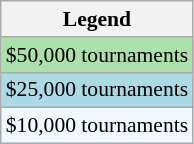<table class="wikitable" style="font-size:90%;">
<tr>
<th>Legend</th>
</tr>
<tr style="background:#addfad;">
<td>$50,000 tournaments</td>
</tr>
<tr style="background:lightblue;">
<td>$25,000 tournaments</td>
</tr>
<tr style="background:#f0f8ff;">
<td>$10,000 tournaments</td>
</tr>
</table>
